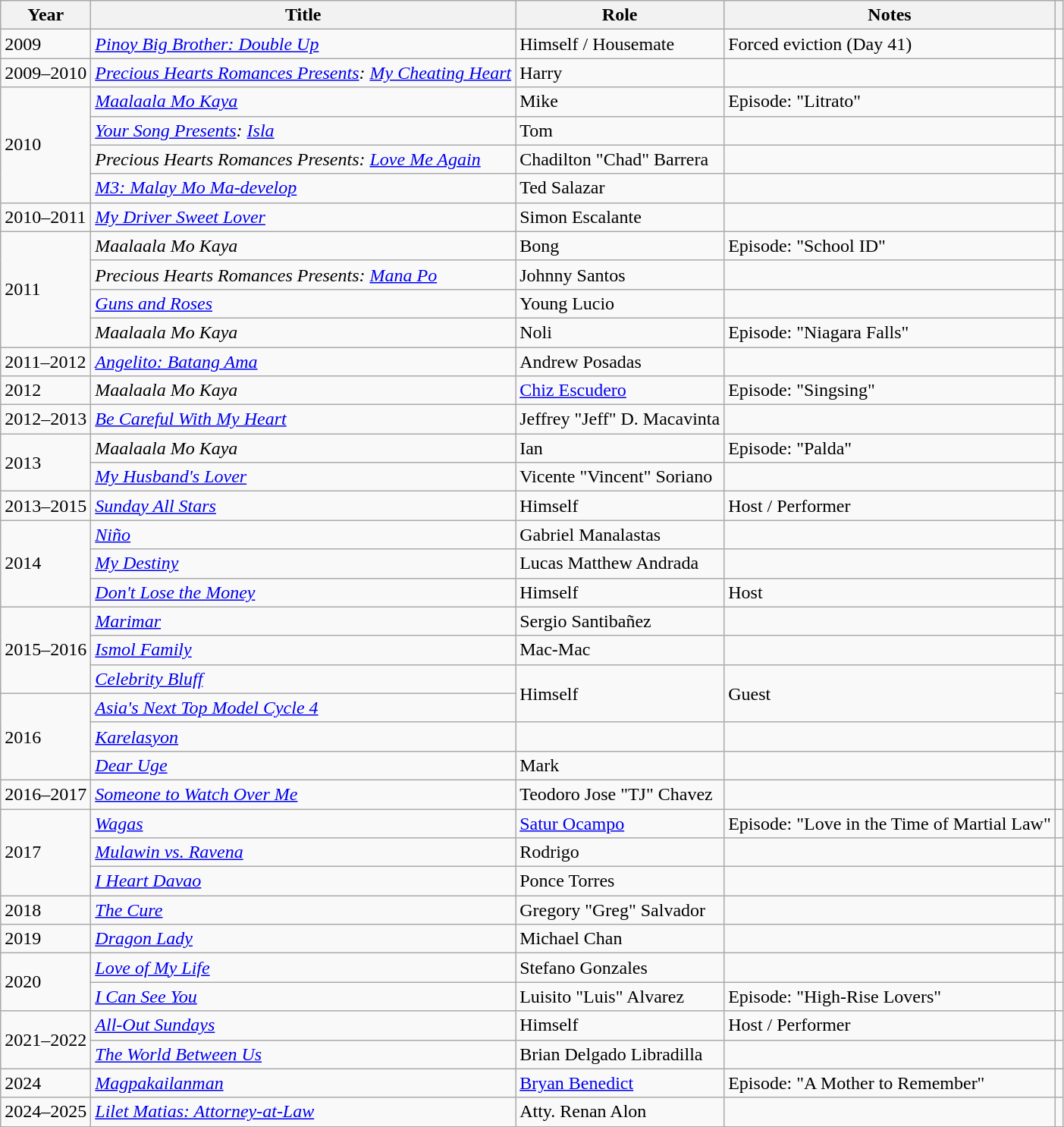<table class="wikitable sortable" >
<tr>
<th>Year</th>
<th>Title</th>
<th>Role</th>
<th class="unsortable">Notes </th>
<th class="unsortable"> </th>
</tr>
<tr>
<td>2009</td>
<td><em><a href='#'>Pinoy Big Brother: Double Up</a></em></td>
<td>Himself / Housemate</td>
<td>Forced eviction (Day 41)</td>
<td></td>
</tr>
<tr>
<td>2009–2010</td>
<td><em><a href='#'>Precious Hearts Romances Presents</a>:  <a href='#'>My Cheating Heart</a></em></td>
<td>Harry</td>
<td></td>
<td></td>
</tr>
<tr>
<td rowspan="4">2010</td>
<td><em><a href='#'>Maalaala Mo Kaya</a></em></td>
<td>Mike</td>
<td>Episode: "Litrato"</td>
<td></td>
</tr>
<tr>
<td><em><a href='#'>Your Song Presents</a>: <a href='#'>Isla</a></em></td>
<td>Tom</td>
<td></td>
<td></td>
</tr>
<tr>
<td><em>Precious Hearts Romances Presents:  <a href='#'>Love Me Again</a></em></td>
<td>Chadilton "Chad" Barrera</td>
<td></td>
<td></td>
</tr>
<tr>
<td><em><a href='#'>M3: Malay Mo Ma-develop</a></em></td>
<td>Ted Salazar</td>
<td></td>
<td></td>
</tr>
<tr>
<td>2010–2011</td>
<td><em><a href='#'>My Driver Sweet Lover</a></em></td>
<td>Simon Escalante</td>
<td></td>
<td></td>
</tr>
<tr>
<td rowspan="4">2011</td>
<td><em>Maalaala Mo Kaya</em></td>
<td>Bong</td>
<td>Episode: "School ID"</td>
<td></td>
</tr>
<tr>
<td><em>Precious Hearts Romances Presents: <a href='#'>Mana Po</a></em></td>
<td>Johnny Santos</td>
<td></td>
<td></td>
</tr>
<tr>
<td><em><a href='#'>Guns and Roses</a></em></td>
<td>Young Lucio</td>
<td></td>
<td></td>
</tr>
<tr>
<td><em>Maalaala Mo Kaya</em></td>
<td>Noli</td>
<td>Episode: "Niagara Falls"</td>
<td></td>
</tr>
<tr>
<td>2011–2012</td>
<td><em><a href='#'>Angelito: Batang Ama</a></em></td>
<td>Andrew Posadas</td>
<td></td>
<td></td>
</tr>
<tr>
<td>2012</td>
<td><em>Maalaala Mo Kaya</em></td>
<td><a href='#'>Chiz Escudero</a></td>
<td>Episode: "Singsing"</td>
<td></td>
</tr>
<tr>
<td>2012–2013</td>
<td><em><a href='#'>Be Careful With My Heart</a></em></td>
<td>Jeffrey "Jeff" D. Macavinta</td>
<td></td>
<td></td>
</tr>
<tr>
<td rowspan="2">2013</td>
<td><em>Maalaala Mo Kaya</em></td>
<td>Ian</td>
<td>Episode: "Palda"</td>
<td></td>
</tr>
<tr>
<td><em><a href='#'>My Husband's Lover</a></em></td>
<td>Vicente "Vincent" Soriano</td>
<td></td>
<td></td>
</tr>
<tr>
<td>2013–2015</td>
<td><em><a href='#'>Sunday All Stars</a></em></td>
<td>Himself</td>
<td>Host / Performer</td>
<td></td>
</tr>
<tr>
<td rowspan="3">2014</td>
<td><em><a href='#'>Niño</a></em></td>
<td>Gabriel Manalastas</td>
<td></td>
<td></td>
</tr>
<tr>
<td><em><a href='#'>My Destiny</a></em></td>
<td>Lucas Matthew Andrada</td>
<td></td>
<td></td>
</tr>
<tr>
<td><em><a href='#'>Don't Lose the Money</a></em></td>
<td>Himself</td>
<td>Host</td>
<td></td>
</tr>
<tr>
<td rowspan="3">2015–2016</td>
<td><em><a href='#'>Marimar</a></em></td>
<td>Sergio Santibañez</td>
<td></td>
<td></td>
</tr>
<tr>
<td><em><a href='#'>Ismol Family</a></em></td>
<td>Mac-Mac</td>
<td></td>
<td></td>
</tr>
<tr>
<td><em><a href='#'>Celebrity Bluff</a></em></td>
<td rowspan="2">Himself</td>
<td rowspan="2">Guest</td>
<td></td>
</tr>
<tr>
<td rowspan="3">2016</td>
<td><em><a href='#'>Asia's Next Top Model Cycle 4</a></em></td>
<td></td>
</tr>
<tr>
<td><em><a href='#'>Karelasyon</a></em></td>
<td></td>
<td></td>
<td></td>
</tr>
<tr>
<td><em><a href='#'>Dear Uge</a></em></td>
<td>Mark</td>
<td></td>
<td></td>
</tr>
<tr>
<td>2016–2017</td>
<td><em><a href='#'>Someone to Watch Over Me</a></em></td>
<td>Teodoro Jose "TJ" Chavez</td>
<td></td>
<td></td>
</tr>
<tr>
<td rowspan="3">2017</td>
<td><em><a href='#'>Wagas</a></em></td>
<td><a href='#'>Satur Ocampo</a></td>
<td>Episode: "Love in the Time of Martial Law"</td>
<td></td>
</tr>
<tr>
<td><em><a href='#'>Mulawin vs. Ravena</a></em></td>
<td>Rodrigo</td>
<td></td>
<td></td>
</tr>
<tr>
<td><em><a href='#'>I Heart Davao</a></em></td>
<td>Ponce Torres</td>
<td></td>
<td></td>
</tr>
<tr>
<td>2018</td>
<td><em><a href='#'>The Cure</a></em></td>
<td>Gregory "Greg" Salvador</td>
<td></td>
<td></td>
</tr>
<tr>
<td>2019</td>
<td><em><a href='#'>Dragon Lady</a></em></td>
<td>Michael Chan</td>
<td></td>
<td></td>
</tr>
<tr>
<td rowspan="2">2020</td>
<td><em><a href='#'>Love of My Life</a></em></td>
<td>Stefano Gonzales</td>
<td></td>
<td></td>
</tr>
<tr>
<td><em><a href='#'>I Can See You</a></em></td>
<td>Luisito "Luis" Alvarez</td>
<td>Episode: "High-Rise Lovers"</td>
<td></td>
</tr>
<tr>
<td rowspan="2">2021–2022</td>
<td><em><a href='#'>All-Out Sundays</a></em></td>
<td>Himself</td>
<td>Host / Performer</td>
<td></td>
</tr>
<tr>
<td><em><a href='#'>The World Between Us</a></em></td>
<td>Brian Delgado Libradilla</td>
<td></td>
<td></td>
</tr>
<tr>
<td>2024</td>
<td><em><a href='#'>Magpakailanman</a></em></td>
<td><a href='#'>Bryan Benedict</a></td>
<td>Episode: "A Mother to Remember"</td>
<td></td>
</tr>
<tr>
<td>2024–2025</td>
<td><em><a href='#'>Lilet Matias: Attorney-at-Law</a></em></td>
<td>Atty. Renan Alon</td>
<td></td>
<td></td>
</tr>
<tr>
</tr>
</table>
